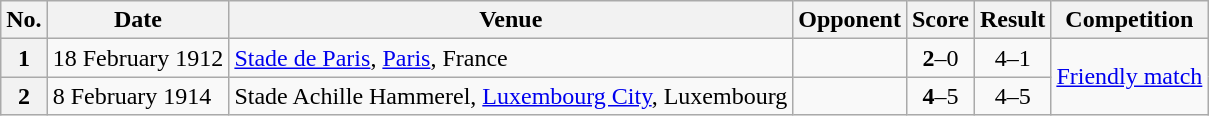<table class="wikitable sortable plainrowheaders">
<tr>
<th scope=col>No.</th>
<th scope=col>Date</th>
<th scope=col>Venue</th>
<th scope=col>Opponent</th>
<th scope=col>Score</th>
<th scope=col>Result</th>
<th scope=col>Competition</th>
</tr>
<tr>
<th scope=row style=text-align:center>1</th>
<td>18 February 1912</td>
<td><a href='#'>Stade de Paris</a>, <a href='#'>Paris</a>, France</td>
<td></td>
<td align=center><strong>2</strong>–0</td>
<td align=center>4–1</td>
<td rowspan="2"><a href='#'>Friendly match</a></td>
</tr>
<tr>
<th scope=row style=text-align:center>2</th>
<td>8 February 1914</td>
<td>Stade Achille Hammerel, <a href='#'>Luxembourg City</a>, Luxembourg</td>
<td></td>
<td align=center><strong>4</strong>–5</td>
<td align=center>4–5</td>
</tr>
</table>
